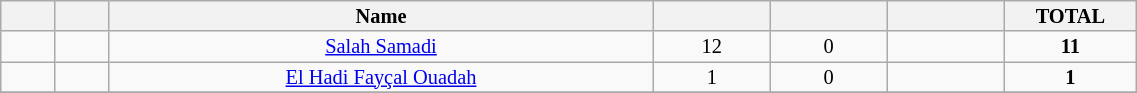<table class="wikitable sortable alternance"  style="font-size:85%; text-align:center; line-height:14px; width:60%;">
<tr>
<th width=15></th>
<th width=15></th>
<th width=210>Name</th>
<th width=40></th>
<th width=40></th>
<th width=40></th>
<th width=40>TOTAL</th>
</tr>
<tr>
<td></td>
<td></td>
<td><a href='#'>Salah Samadi</a></td>
<td>12</td>
<td>0</td>
<td></td>
<td><strong>11</strong></td>
</tr>
<tr>
<td></td>
<td></td>
<td><a href='#'>El Hadi Fayçal Ouadah</a></td>
<td>1</td>
<td>0</td>
<td></td>
<td><strong>1</strong></td>
</tr>
<tr>
</tr>
</table>
